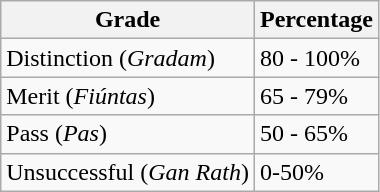<table class="wikitable sortable mw-collapsible">
<tr>
<th>Grade</th>
<th>Percentage</th>
</tr>
<tr>
<td>Distinction (<em>Gradam</em>)</td>
<td>80 - 100%</td>
</tr>
<tr>
<td>Merit (<em>Fiúntas</em>)</td>
<td>65 - 79%</td>
</tr>
<tr>
<td>Pass (<em>Pas</em>)</td>
<td>50 - 65%</td>
</tr>
<tr>
<td>Unsuccessful (<em>Gan Rath</em>)</td>
<td>0-50%</td>
</tr>
</table>
